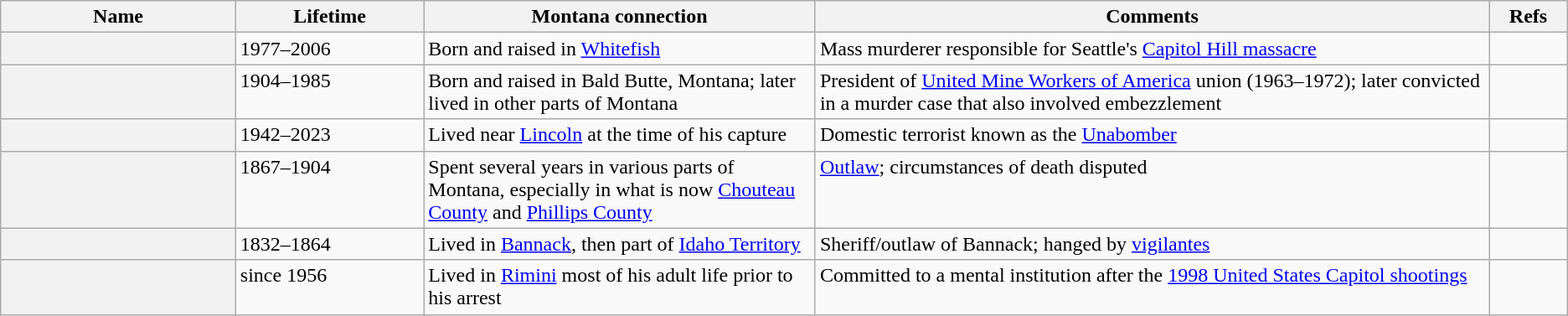<table class="sortable wikitable plainrowheaders">
<tr>
<th style="width:15%;" scope="col">Name</th>
<th style="width:12%;" scope="col">Lifetime</th>
<th class="unsortable" style="width:25%;" scope="col">Montana connection</th>
<th class="unsortable" style="width:43%;" scope="col">Comments</th>
<th class="unsortable" style="width:5%;" scope="col">Refs</th>
</tr>
<tr valign="top">
<th scope="row"></th>
<td>1977–2006</td>
<td>Born and raised in <a href='#'>Whitefish</a></td>
<td>Mass murderer responsible for Seattle's <a href='#'>Capitol Hill massacre</a></td>
<td style="text-align:center;"></td>
</tr>
<tr valign="top">
<th scope="row"></th>
<td>1904–1985</td>
<td>Born and raised in Bald Butte, Montana; later lived in other parts of Montana</td>
<td>President of <a href='#'>United Mine Workers of America</a> union (1963–1972); later convicted in a murder case that also involved embezzlement</td>
<td style="text-align:center;"></td>
</tr>
<tr valign="top">
<th scope="row"></th>
<td>1942–2023</td>
<td>Lived near <a href='#'>Lincoln</a> at the time of his capture</td>
<td>Domestic terrorist known as the <a href='#'>Unabomber</a></td>
<td style="text-align:center;"></td>
</tr>
<tr valign="top">
<th scope="row"></th>
<td>1867–1904</td>
<td>Spent several years in various parts of Montana, especially in what is now <a href='#'>Chouteau County</a> and <a href='#'>Phillips County</a></td>
<td><a href='#'>Outlaw</a>; circumstances of death disputed</td>
<td style="text-align:center;"></td>
</tr>
<tr valign="top">
<th scope="row"></th>
<td>1832–1864</td>
<td>Lived in <a href='#'>Bannack</a>, then part of <a href='#'>Idaho Territory</a></td>
<td>Sheriff/outlaw of Bannack; hanged by <a href='#'>vigilantes</a></td>
<td style="text-align:center;"></td>
</tr>
<tr valign="top">
<th scope="row"></th>
<td>since 1956</td>
<td>Lived in <a href='#'>Rimini</a> most of his adult life prior to his arrest</td>
<td>Committed to a mental institution after the <a href='#'>1998 United States Capitol shootings</a></td>
<td style="text-align:center;"></td>
</tr>
</table>
